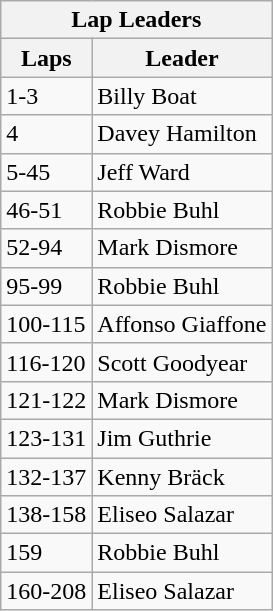<table class="wikitable">
<tr>
<th colspan=2>Lap Leaders</th>
</tr>
<tr>
<th>Laps</th>
<th>Leader</th>
</tr>
<tr>
<td>1-3</td>
<td>Billy Boat</td>
</tr>
<tr>
<td>4</td>
<td>Davey Hamilton</td>
</tr>
<tr>
<td>5-45</td>
<td>Jeff Ward</td>
</tr>
<tr>
<td>46-51</td>
<td>Robbie Buhl</td>
</tr>
<tr>
<td>52-94</td>
<td>Mark Dismore</td>
</tr>
<tr>
<td>95-99</td>
<td>Robbie Buhl</td>
</tr>
<tr>
<td>100-115</td>
<td>Affonso Giaffone</td>
</tr>
<tr>
<td>116-120</td>
<td>Scott Goodyear</td>
</tr>
<tr>
<td>121-122</td>
<td>Mark Dismore</td>
</tr>
<tr>
<td>123-131</td>
<td>Jim Guthrie</td>
</tr>
<tr>
<td>132-137</td>
<td>Kenny Bräck</td>
</tr>
<tr>
<td>138-158</td>
<td>Eliseo Salazar</td>
</tr>
<tr>
<td>159</td>
<td>Robbie Buhl</td>
</tr>
<tr>
<td>160-208</td>
<td>Eliseo Salazar</td>
</tr>
</table>
